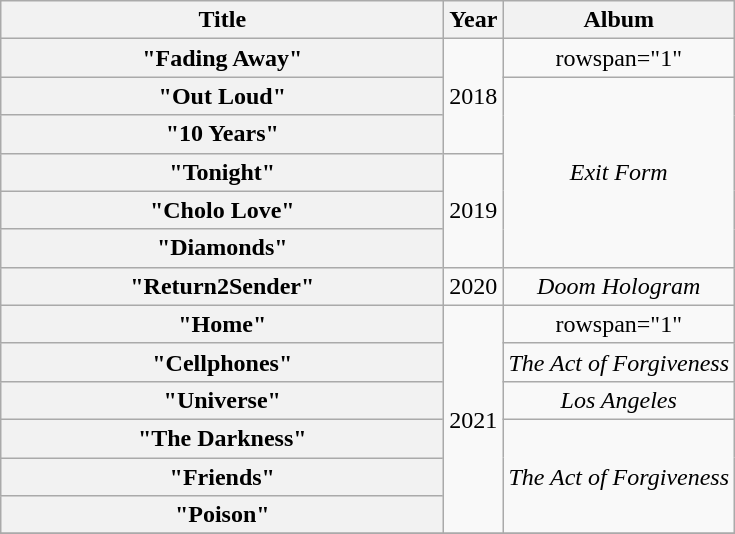<table class="wikitable plainrowheaders" style="text-align:center;">
<tr>
<th scope="col" style="width:18em;">Title</th>
<th scope="col" style="width:1em;">Year</th>
<th scope="col">Album</th>
</tr>
<tr>
<th scope="row">"Fading Away"</th>
<td rowspan="3">2018</td>
<td>rowspan="1" </td>
</tr>
<tr>
<th scope="row">"Out Loud"</th>
<td rowspan="5"><em>Exit Form</em></td>
</tr>
<tr>
<th scope="row">"10 Years"</th>
</tr>
<tr>
<th scope="row">"Tonight"</th>
<td rowspan="3">2019</td>
</tr>
<tr>
<th scope="row">"Cholo Love"</th>
</tr>
<tr>
<th scope="row">"Diamonds"</th>
</tr>
<tr>
<th scope="row">"Return2Sender"</th>
<td>2020</td>
<td><em>Doom Hologram</em></td>
</tr>
<tr>
<th scope="row">"Home"</th>
<td rowspan="6">2021</td>
<td>rowspan="1" </td>
</tr>
<tr>
<th scope="row">"Cellphones"</th>
<td><em>The Act of Forgiveness</em></td>
</tr>
<tr>
<th scope="row">"Universe"</th>
<td><em>Los Angeles</em></td>
</tr>
<tr>
<th scope="row">"The Darkness"</th>
<td rowspan="3"><em>The Act of Forgiveness</em></td>
</tr>
<tr>
<th scope="row">"Friends"</th>
</tr>
<tr>
<th scope="row">"Poison"</th>
</tr>
<tr>
</tr>
</table>
